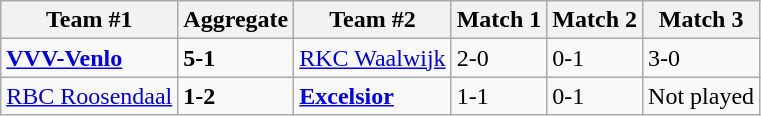<table class="wikitable">
<tr>
<th>Team #1</th>
<th>Aggregate</th>
<th>Team #2</th>
<th>Match 1</th>
<th>Match 2</th>
<th>Match 3</th>
</tr>
<tr>
<td><strong><a href='#'>VVV-Venlo</a></strong></td>
<td><strong>5-1</strong></td>
<td><a href='#'>RKC Waalwijk</a></td>
<td>2-0</td>
<td>0-1</td>
<td>3-0</td>
</tr>
<tr>
<td><a href='#'>RBC Roosendaal</a></td>
<td><strong>1-2</strong></td>
<td><strong><a href='#'>Excelsior</a></strong></td>
<td>1-1</td>
<td>0-1</td>
<td>Not played</td>
</tr>
</table>
